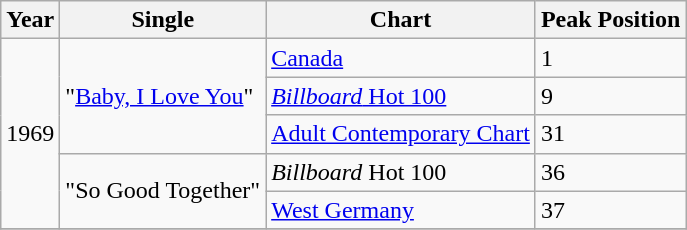<table class="wikitable">
<tr>
<th align="left">Year</th>
<th align="left">Single</th>
<th align="left">Chart</th>
<th align="left">Peak Position</th>
</tr>
<tr>
<td rowspan="5">1969</td>
<td rowspan="3">"<a href='#'>Baby, I Love You</a>"</td>
<td align="left"><a href='#'>Canada</a></td>
<td align="left">1</td>
</tr>
<tr>
<td align="left"><a href='#'><em>Billboard</em> Hot 100</a></td>
<td align="left">9</td>
</tr>
<tr>
<td align="left"><a href='#'>Adult Contemporary Chart</a></td>
<td align="left">31</td>
</tr>
<tr>
<td rowspan="2">"So Good Together"</td>
<td align="left"><em>Billboard</em> Hot 100</td>
<td align="left">36</td>
</tr>
<tr>
<td align="left"><a href='#'>West Germany</a></td>
<td align="left">37</td>
</tr>
<tr>
</tr>
</table>
